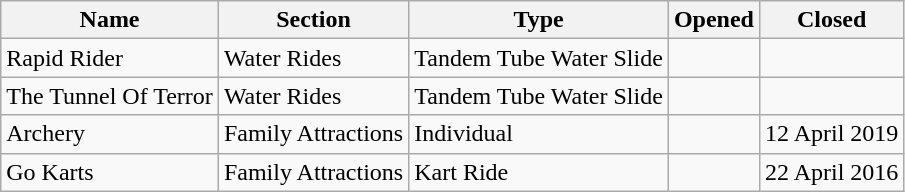<table class="wikitable sortable">
<tr>
<th>Name</th>
<th>Section</th>
<th>Type</th>
<th>Opened</th>
<th>Closed</th>
</tr>
<tr>
<td>Rapid Rider</td>
<td>Water Rides</td>
<td>Tandem Tube Water Slide</td>
<td></td>
<td></td>
</tr>
<tr>
<td>The Tunnel Of Terror</td>
<td>Water Rides</td>
<td>Tandem Tube Water Slide</td>
<td></td>
<td></td>
</tr>
<tr>
<td>Archery</td>
<td>Family Attractions</td>
<td>Individual</td>
<td></td>
<td>12 April 2019</td>
</tr>
<tr>
<td>Go Karts</td>
<td>Family Attractions</td>
<td>Kart Ride</td>
<td></td>
<td>22 April 2016</td>
</tr>
</table>
